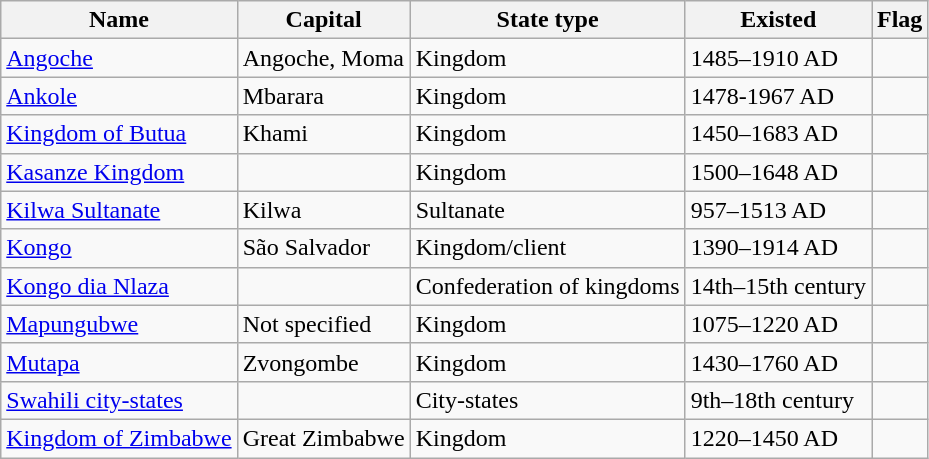<table class="wikitable sortable">
<tr>
<th>Name</th>
<th>Capital</th>
<th>State type</th>
<th>Existed</th>
<th>Flag</th>
</tr>
<tr>
<td><a href='#'>Angoche</a></td>
<td>Angoche, Moma</td>
<td>Kingdom</td>
<td>1485–1910 AD</td>
<td></td>
</tr>
<tr>
<td><a href='#'>Ankole</a></td>
<td>Mbarara</td>
<td>Kingdom</td>
<td>1478-1967 AD</td>
</tr>
<tr>
<td><a href='#'>Kingdom of Butua</a></td>
<td>Khami</td>
<td>Kingdom</td>
<td>1450–1683 AD</td>
<td></td>
</tr>
<tr>
<td><a href='#'>Kasanze Kingdom</a></td>
<td></td>
<td>Kingdom</td>
<td>1500–1648 AD</td>
<td></td>
</tr>
<tr>
<td><a href='#'>Kilwa Sultanate</a></td>
<td>Kilwa</td>
<td>Sultanate</td>
<td>957–1513 AD</td>
<td></td>
</tr>
<tr>
<td><a href='#'>Kongo</a></td>
<td>São Salvador</td>
<td>Kingdom/client</td>
<td>1390–1914 AD</td>
<td></td>
</tr>
<tr>
<td><a href='#'>Kongo dia Nlaza</a></td>
<td></td>
<td>Confederation of kingdoms</td>
<td>14th–15th century</td>
<td></td>
</tr>
<tr>
<td><a href='#'>Mapungubwe</a></td>
<td>Not specified</td>
<td>Kingdom</td>
<td>1075–1220 AD</td>
<td></td>
</tr>
<tr>
<td><a href='#'>Mutapa</a></td>
<td>Zvongombe</td>
<td>Kingdom</td>
<td>1430–1760 AD</td>
<td></td>
</tr>
<tr>
<td><a href='#'>Swahili city-states</a></td>
<td></td>
<td>City-states</td>
<td>9th–18th century</td>
<td></td>
</tr>
<tr>
<td><a href='#'>Kingdom of Zimbabwe</a></td>
<td>Great Zimbabwe</td>
<td>Kingdom</td>
<td>1220–1450 AD</td>
<td></td>
</tr>
</table>
